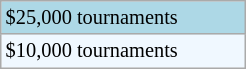<table class="wikitable"style="font-size:85%; width:13%;">
<tr style="background:lightblue;">
<td>$25,000 tournaments</td>
</tr>
<tr style="background:#f0f8ff;">
<td>$10,000 tournaments</td>
</tr>
</table>
